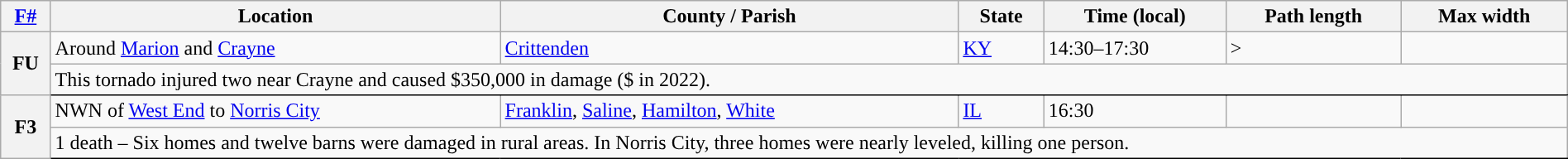<table class="wikitable sortable" style="width:100%;">
<tr>
<th scope="col" align="center"><a href='#'>F#</a><br></th>
<th scope="col" align="center" class="unsortable">Location</th>
<th scope="col" align="center" class="unsortable">County / Parish</th>
<th scope="col" align="center">State</th>
<th scope="col" align="center">Time (local)</th>
<th scope="col" align="center">Path length</th>
<th scope="col" align="center">Max width</th>
</tr>
<tr>
<th scope="row" rowspan="2" style="background-color:#">FU</th>
<td>Around <a href='#'>Marion</a> and <a href='#'>Crayne</a></td>
<td><a href='#'>Crittenden</a></td>
<td><a href='#'>KY</a></td>
<td>14:30–17:30</td>
<td>></td>
<td></td>
</tr>
<tr class="expand-child">
<td colspan="6" style="border-bottom: 1px solid black;">This tornado injured two near Crayne and caused $350,000 in damage ($ in 2022).</td>
</tr>
<tr>
<th scope="row" rowspan="2" style="background-color:#">F3</th>
<td>NWN of <a href='#'>West End</a> to <a href='#'>Norris City</a></td>
<td><a href='#'>Franklin</a>, <a href='#'>Saline</a>, <a href='#'>Hamilton</a>, <a href='#'>White</a></td>
<td><a href='#'>IL</a></td>
<td>16:30</td>
<td></td>
<td></td>
</tr>
<tr class="expand-child">
<td colspan="6" style="border-bottom: 1px solid black;">1 death – Six homes and twelve barns were damaged in rural areas. In Norris City, three homes were nearly leveled, killing one person.</td>
</tr>
</table>
